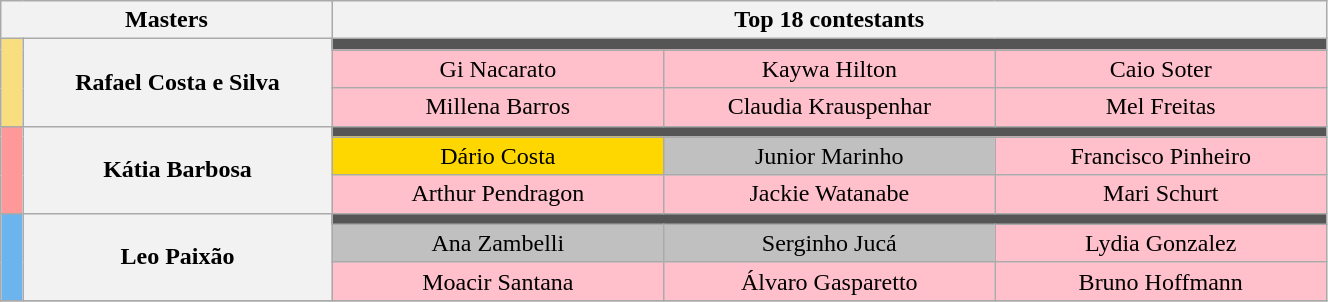<table class="wikitable" style="text-align:center; font-size:100%; width:70%;">
<tr>
<th scope="col" width="15%" colspan=2>Masters</th>
<th scope="col" width="60%" colspan=6>Top 18 contestants</th>
</tr>
<tr>
<td scope="col" width="01%" rowspan=3 bgcolor=F8DE7E></td>
<th scope="col" width="14%" rowspan=3>Rafael Costa e Silva<br></th>
<td colspan=3 bgcolor=555555></td>
</tr>
<tr>
<td width="15%" bgcolor=FFC0CB>Gi Nacarato</td>
<td width="15%" bgcolor=FFC0CB>Kaywa Hilton</td>
<td width="15%" bgcolor=FFC0CB>Caio Soter</td>
</tr>
<tr>
<td bgcolor=FFC0CB>Millena Barros</td>
<td bgcolor=FFC0CB>Claudia Krauspenhar</td>
<td bgcolor=FFC0CB>Mel Freitas</td>
</tr>
<tr>
<td rowspan=3 bgcolor=FF9999></td>
<th rowspan=3>Kátia Barbosa</th>
<td colspan=3 bgcolor=555555></td>
</tr>
<tr>
<td bgcolor=FFD700>Dário Costa</td>
<td bgcolor=C0C0C0>Junior Marinho</td>
<td bgcolor=FFC0CB>Francisco Pinheiro</td>
</tr>
<tr>
<td bgcolor=FFC0CB>Arthur Pendragon</td>
<td bgcolor=FFC0CB>Jackie Watanabe</td>
<td bgcolor=FFC0CB>Mari Schurt</td>
</tr>
<tr>
<td rowspan=3 bgcolor=6CB4EE></td>
<th rowspan=3>Leo Paixão</th>
<td colspan=3 bgcolor=555555></td>
</tr>
<tr>
<td bgcolor=C0C0C0>Ana Zambelli</td>
<td bgcolor=C0C0C0>Serginho Jucá</td>
<td bgcolor=FFC0CB>Lydia Gonzalez</td>
</tr>
<tr>
<td bgcolor=FFC0CB>Moacir Santana</td>
<td bgcolor=FFC0CB>Álvaro Gasparetto</td>
<td bgcolor=FFC0CB>Bruno Hoffmann</td>
</tr>
<tr>
</tr>
</table>
